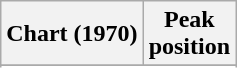<table class="wikitable sortable plainrowheaders" style="text-align:center">
<tr>
<th scope="col">Chart (1970)</th>
<th scope="col">Peak<br> position</th>
</tr>
<tr>
</tr>
<tr>
</tr>
</table>
